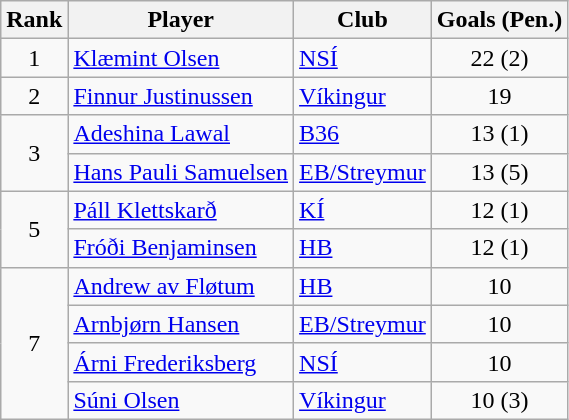<table class="wikitable" style="text-align: center;">
<tr>
<th>Rank</th>
<th>Player</th>
<th>Club</th>
<th>Goals (<abbr>Pen.</abbr>)</th>
</tr>
<tr>
<td>1</td>
<td align=left> <a href='#'>Klæmint Olsen</a></td>
<td align=left><a href='#'>NSÍ</a></td>
<td>22 (2)</td>
</tr>
<tr>
<td>2</td>
<td align=left> <a href='#'>Finnur Justinussen</a></td>
<td align=left><a href='#'>Víkingur</a></td>
<td>19</td>
</tr>
<tr>
<td rowspan=2>3</td>
<td align=left> <a href='#'>Adeshina Lawal</a></td>
<td align=left><a href='#'>B36</a></td>
<td>13 (1)</td>
</tr>
<tr>
<td align=left> <a href='#'>Hans Pauli Samuelsen</a></td>
<td align=left><a href='#'>EB/Streymur</a></td>
<td>13 (5)</td>
</tr>
<tr>
<td rowspan=2>5</td>
<td align=left> <a href='#'>Páll Klettskarð</a></td>
<td align=left><a href='#'>KÍ</a></td>
<td>12 (1)</td>
</tr>
<tr>
<td align=left> <a href='#'>Fróði Benjaminsen</a></td>
<td align=left><a href='#'>HB</a></td>
<td>12 (1)</td>
</tr>
<tr>
<td rowspan=4>7</td>
<td align=left> <a href='#'>Andrew av Fløtum</a></td>
<td align=left><a href='#'>HB</a></td>
<td>10</td>
</tr>
<tr>
<td align=left> <a href='#'>Arnbjørn Hansen</a></td>
<td align=left><a href='#'>EB/Streymur</a></td>
<td>10</td>
</tr>
<tr>
<td align=left> <a href='#'>Árni Frederiksberg</a></td>
<td align=left><a href='#'>NSÍ</a></td>
<td>10</td>
</tr>
<tr>
<td align=left> <a href='#'>Súni Olsen</a></td>
<td align=left><a href='#'>Víkingur</a></td>
<td>10 (3)</td>
</tr>
</table>
